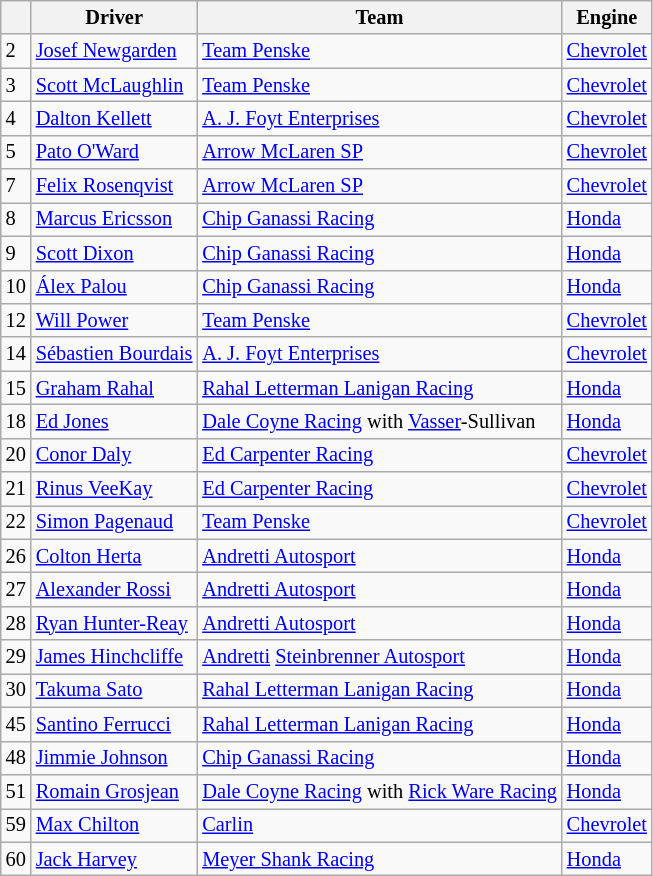<table class="wikitable" style="font-size: 85%;">
<tr>
<th align=center></th>
<th>Driver</th>
<th>Team</th>
<th>Engine</th>
</tr>
<tr>
<td>2</td>
<td> <a href='#'>Josef Newgarden</a> <strong></strong></td>
<td><a href='#'>Team Penske</a></td>
<td><a href='#'>Chevrolet</a></td>
</tr>
<tr>
<td>3</td>
<td> <a href='#'>Scott McLaughlin</a> <strong></strong></td>
<td><a href='#'>Team Penske</a></td>
<td><a href='#'>Chevrolet</a></td>
</tr>
<tr>
<td>4</td>
<td> <a href='#'>Dalton Kellett</a></td>
<td><a href='#'>A. J. Foyt Enterprises</a></td>
<td><a href='#'>Chevrolet</a></td>
</tr>
<tr>
<td>5</td>
<td> <a href='#'>Pato O'Ward</a></td>
<td><a href='#'>Arrow McLaren SP</a></td>
<td><a href='#'>Chevrolet</a></td>
</tr>
<tr>
<td>7</td>
<td> <a href='#'>Felix Rosenqvist</a></td>
<td><a href='#'>Arrow McLaren SP</a></td>
<td><a href='#'>Chevrolet</a></td>
</tr>
<tr>
<td>8</td>
<td> <a href='#'>Marcus Ericsson</a></td>
<td><a href='#'>Chip Ganassi Racing</a></td>
<td><a href='#'>Honda</a></td>
</tr>
<tr>
<td>9</td>
<td> <a href='#'>Scott Dixon</a> <strong></strong></td>
<td><a href='#'>Chip Ganassi Racing</a></td>
<td><a href='#'>Honda</a></td>
</tr>
<tr>
<td>10</td>
<td> <a href='#'>Álex Palou</a></td>
<td><a href='#'>Chip Ganassi Racing</a></td>
<td><a href='#'>Honda</a></td>
</tr>
<tr>
<td>12</td>
<td> <a href='#'>Will Power</a> <strong></strong></td>
<td><a href='#'>Team Penske</a></td>
<td><a href='#'>Chevrolet</a></td>
</tr>
<tr>
<td>14</td>
<td> <a href='#'>Sébastien Bourdais</a> <strong></strong></td>
<td><a href='#'>A. J. Foyt Enterprises</a></td>
<td><a href='#'>Chevrolet</a></td>
</tr>
<tr>
<td>15</td>
<td> <a href='#'>Graham Rahal</a> <strong></strong></td>
<td><a href='#'>Rahal Letterman Lanigan Racing</a></td>
<td><a href='#'>Honda</a></td>
</tr>
<tr>
<td>18</td>
<td> <a href='#'>Ed Jones</a></td>
<td><a href='#'>Dale Coyne Racing</a> with <a href='#'>Vasser</a>-Sullivan</td>
<td><a href='#'>Honda</a></td>
</tr>
<tr>
<td>20</td>
<td> <a href='#'>Conor Daly</a></td>
<td><a href='#'>Ed Carpenter Racing</a></td>
<td><a href='#'>Chevrolet</a></td>
</tr>
<tr>
<td>21</td>
<td> <a href='#'>Rinus VeeKay</a></td>
<td><a href='#'>Ed Carpenter Racing</a></td>
<td><a href='#'>Chevrolet</a></td>
</tr>
<tr>
<td>22</td>
<td> <a href='#'>Simon Pagenaud</a> <strong></strong></td>
<td><a href='#'>Team Penske</a></td>
<td><a href='#'>Chevrolet</a></td>
</tr>
<tr>
<td>26</td>
<td> <a href='#'>Colton Herta</a></td>
<td><a href='#'>Andretti Autosport</a></td>
<td><a href='#'>Honda</a></td>
</tr>
<tr>
<td>27</td>
<td> <a href='#'>Alexander Rossi</a></td>
<td><a href='#'>Andretti Autosport</a></td>
<td><a href='#'>Honda</a></td>
</tr>
<tr>
<td>28</td>
<td> <a href='#'>Ryan Hunter-Reay</a> <strong></strong></td>
<td><a href='#'>Andretti Autosport</a></td>
<td><a href='#'>Honda</a></td>
</tr>
<tr>
<td>29</td>
<td> <a href='#'>James Hinchcliffe</a></td>
<td><a href='#'>Andretti</a> <a href='#'>Steinbrenner Autosport</a></td>
<td><a href='#'>Honda</a></td>
</tr>
<tr>
<td>30</td>
<td> <a href='#'>Takuma Sato</a></td>
<td><a href='#'>Rahal Letterman Lanigan Racing</a></td>
<td><a href='#'>Honda</a></td>
</tr>
<tr>
<td>45</td>
<td> <a href='#'>Santino Ferrucci</a></td>
<td><a href='#'>Rahal Letterman Lanigan Racing</a></td>
<td><a href='#'>Honda</a></td>
</tr>
<tr>
<td>48</td>
<td> <a href='#'>Jimmie Johnson</a> <strong></strong></td>
<td><a href='#'>Chip Ganassi Racing</a></td>
<td><a href='#'>Honda</a></td>
</tr>
<tr>
<td>51</td>
<td> <a href='#'>Romain Grosjean</a> <strong></strong></td>
<td><a href='#'>Dale Coyne Racing</a> with <a href='#'>Rick Ware Racing</a></td>
<td><a href='#'>Honda</a></td>
</tr>
<tr>
<td>59</td>
<td> <a href='#'>Max Chilton</a></td>
<td><a href='#'>Carlin</a></td>
<td><a href='#'>Chevrolet</a></td>
</tr>
<tr>
<td>60</td>
<td> <a href='#'>Jack Harvey</a></td>
<td><a href='#'>Meyer Shank Racing</a></td>
<td><a href='#'>Honda</a></td>
</tr>
</table>
